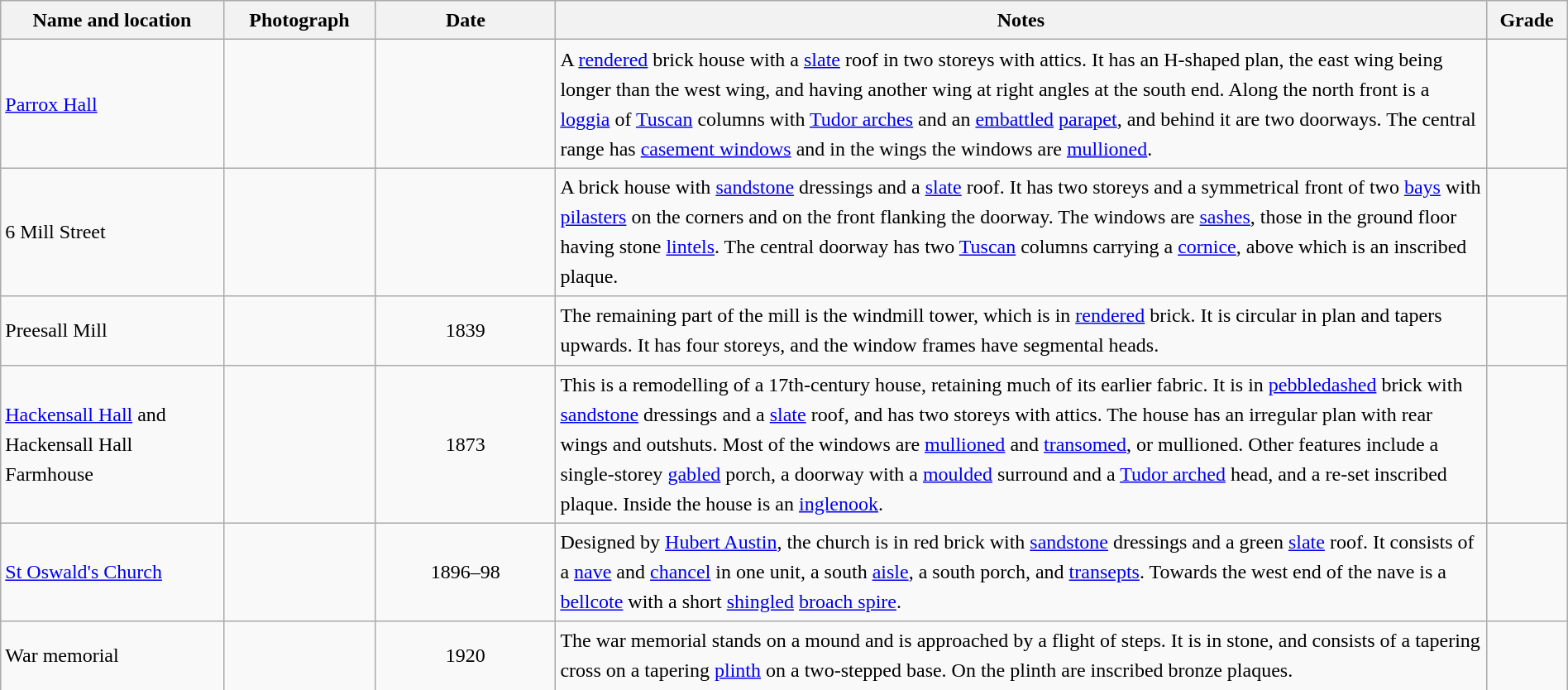<table class="wikitable sortable plainrowheaders" style="width:100%;border:0px;text-align:left;line-height:150%;">
<tr>
<th scope="col"  style="width:150px">Name and location</th>
<th scope="col"  style="width:100px" class="unsortable">Photograph</th>
<th scope="col"  style="width:120px">Date</th>
<th scope="col"  style="width:650px" class="unsortable">Notes</th>
<th scope="col"  style="width:50px">Grade</th>
</tr>
<tr>
<td><a href='#'>Parrox Hall</a><br><small></small></td>
<td></td>
<td align="center"></td>
<td>A <a href='#'>rendered</a> brick house with a <a href='#'>slate</a> roof in two storeys with attics.  It has an H-shaped plan, the east wing being longer than the west wing, and having another wing at right angles at the south end.  Along the north front is a <a href='#'>loggia</a> of <a href='#'>Tuscan</a> columns with <a href='#'>Tudor arches</a> and an <a href='#'>embattled</a> <a href='#'>parapet</a>, and behind it are two doorways.  The central range has <a href='#'>casement windows</a> and in the wings the windows are <a href='#'>mullioned</a>.</td>
<td align="center" ></td>
</tr>
<tr>
<td>6 Mill Street<br><small></small></td>
<td></td>
<td align="center"></td>
<td>A brick house with <a href='#'>sandstone</a> dressings and a <a href='#'>slate</a> roof.  It has two storeys and a symmetrical front of two <a href='#'>bays</a> with <a href='#'>pilasters</a> on the corners and on the front flanking the doorway.  The windows are <a href='#'>sashes</a>, those in the ground floor having stone <a href='#'>lintels</a>.  The central doorway has two <a href='#'>Tuscan</a> columns carrying a <a href='#'>cornice</a>, above which is an inscribed plaque.</td>
<td align="center" ></td>
</tr>
<tr>
<td>Preesall Mill<br><small></small></td>
<td></td>
<td align="center">1839</td>
<td>The remaining part of the mill is the windmill tower, which is in <a href='#'>rendered</a> brick.  It is circular in plan and tapers upwards.  It has four storeys, and the window frames have segmental heads.</td>
<td align="center" ></td>
</tr>
<tr>
<td><a href='#'>Hackensall Hall</a> and Hackensall Hall Farmhouse<br><small></small></td>
<td></td>
<td align="center">1873</td>
<td>This is a remodelling of a 17th-century house, retaining much of its earlier fabric.  It is in <a href='#'>pebbledashed</a> brick with <a href='#'>sandstone</a> dressings and a <a href='#'>slate</a> roof, and has two storeys with attics.  The house has an irregular plan with rear wings and outshuts.  Most of the windows are <a href='#'>mullioned</a> and <a href='#'>transomed</a>, or mullioned.  Other features include a single-storey <a href='#'>gabled</a> porch, a doorway with a <a href='#'>moulded</a> surround and a <a href='#'>Tudor arched</a> head, and a re-set inscribed plaque.  Inside the house is an <a href='#'>inglenook</a>.</td>
<td align="center" ></td>
</tr>
<tr>
<td><a href='#'>St Oswald's Church</a><br><small></small></td>
<td></td>
<td align="center">1896–98</td>
<td>Designed by <a href='#'>Hubert Austin</a>, the church is in red brick with <a href='#'>sandstone</a> dressings and a green <a href='#'>slate</a> roof.  It consists of a <a href='#'>nave</a> and <a href='#'>chancel</a> in one unit, a south <a href='#'>aisle</a>, a south porch, and <a href='#'>transepts</a>.  Towards the west end of the nave is a <a href='#'>bellcote</a> with a short <a href='#'>shingled</a> <a href='#'>broach spire</a>.</td>
<td align="center" ></td>
</tr>
<tr>
<td>War memorial<br><small></small></td>
<td></td>
<td align="center">1920</td>
<td>The war memorial stands on a mound and is approached by a flight of steps.  It is in stone, and consists of a tapering cross on a tapering <a href='#'>plinth</a> on a two-stepped base.  On the plinth are inscribed bronze plaques.</td>
<td align="center" ></td>
</tr>
<tr>
</tr>
</table>
